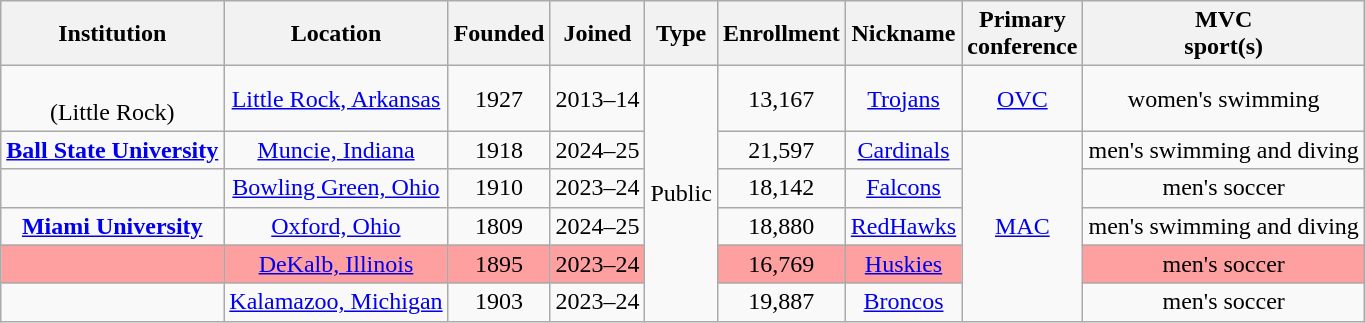<table class="wikitable sortable" style="text-align:center">
<tr>
<th>Institution</th>
<th>Location</th>
<th>Founded</th>
<th>Joined</th>
<th>Type</th>
<th>Enrollment</th>
<th>Nickname</th>
<th>Primary<br>conference</th>
<th>MVC<br>sport(s)</th>
</tr>
<tr>
<td><br>(Little Rock)</td>
<td><a href='#'>Little Rock, Arkansas</a></td>
<td>1927</td>
<td>2013–14</td>
<td rowspan="6">Public</td>
<td>13,167</td>
<td><a href='#'>Trojans</a></td>
<td><a href='#'>OVC</a></td>
<td>women's swimming</td>
</tr>
<tr>
<td><strong><a href='#'>Ball State University</a></strong></td>
<td><a href='#'>Muncie, Indiana</a></td>
<td>1918</td>
<td>2024–25</td>
<td>21,597</td>
<td><a href='#'>Cardinals</a></td>
<td rowspan="5"><a href='#'>MAC</a></td>
<td>men's swimming and diving</td>
</tr>
<tr>
<td></td>
<td><a href='#'>Bowling Green, Ohio</a></td>
<td>1910</td>
<td>2023–24</td>
<td>18,142</td>
<td><a href='#'>Falcons</a></td>
<td>men's soccer</td>
</tr>
<tr>
<td><strong><a href='#'>Miami University</a></strong></td>
<td><a href='#'>Oxford, Ohio</a></td>
<td>1809</td>
<td>2024–25</td>
<td>18,880</td>
<td><a href='#'>RedHawks</a></td>
<td>men's swimming and diving</td>
</tr>
<tr bgcolor=#ffa0a0>
<td></td>
<td><a href='#'>DeKalb, Illinois</a></td>
<td>1895</td>
<td>2023–24</td>
<td>16,769</td>
<td><a href='#'>Huskies</a></td>
<td>men's soccer</td>
</tr>
<tr>
<td></td>
<td><a href='#'>Kalamazoo, Michigan</a></td>
<td>1903</td>
<td>2023–24</td>
<td>19,887</td>
<td><a href='#'>Broncos</a></td>
<td>men's soccer</td>
</tr>
</table>
